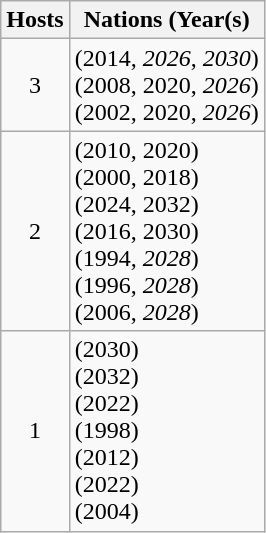<table class="wikitable">
<tr>
<th>Hosts</th>
<th>Nations (Year(s)</th>
</tr>
<tr>
<td align=center>3</td>
<td> (2014, <em>2026</em>, <em>2030</em>)<br> (2008, 2020, <em>2026</em>)<br> (2002, 2020, <em>2026</em>)</td>
</tr>
<tr>
<td align=center>2</td>
<td> (2010, 2020)<br> (2000, 2018)<br> (2024, 2032)<br> (2016, 2030)<br> (1994, <em>2028</em>)<br> (1996, <em>2028</em>)<br> (2006, <em>2028</em>)</td>
</tr>
<tr>
<td align=center>1</td>
<td> (2030)<br> (2032)<br> (2022)<br> (1998)<br>  (2012)<br> (2022)<br> (2004)</td>
</tr>
</table>
